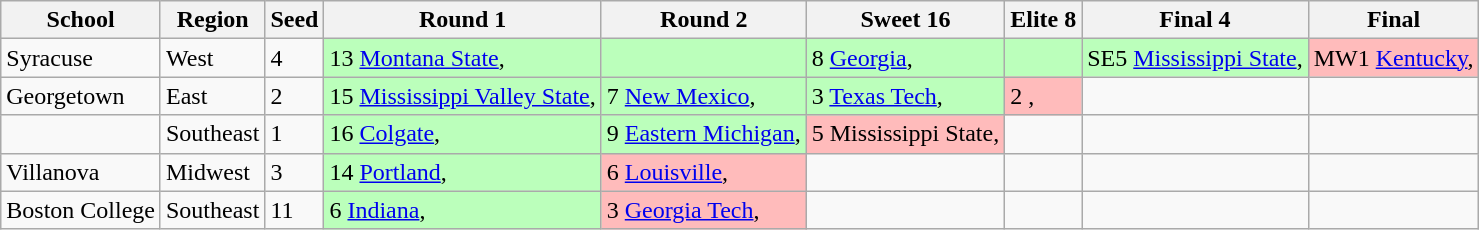<table class="wikitable">
<tr>
<th>School</th>
<th>Region</th>
<th>Seed</th>
<th>Round 1</th>
<th>Round 2</th>
<th>Sweet 16</th>
<th>Elite 8</th>
<th>Final 4</th>
<th>Final</th>
</tr>
<tr>
<td>Syracuse</td>
<td>West</td>
<td>4</td>
<td style="background:#bfb;">13 <a href='#'>Montana State</a>,<br></td>
<td style="background:#bfb;"> </td>
<td style="background:#bfb;">8 <a href='#'>Georgia</a>,<br> </td>
<td style="background:#bfb;"> </td>
<td style="background:#bfb;">SE5 <a href='#'>Mississippi State</a>, </td>
<td style="background:#fbb;">MW1 <a href='#'>Kentucky</a>,<br></td>
</tr>
<tr>
<td>Georgetown</td>
<td>East</td>
<td>2</td>
<td style="background:#bfb;">15 <a href='#'>Mississippi Valley State</a>, </td>
<td style="background:#bfb;">7 <a href='#'>New Mexico</a>, </td>
<td style="background:#bfb;">3 <a href='#'>Texas Tech</a>, </td>
<td style="background:#fbb;">2 , </td>
<td></td>
<td></td>
</tr>
<tr>
<td></td>
<td>Southeast</td>
<td>1</td>
<td style="background:#bfb;">16 <a href='#'>Colgate</a>, </td>
<td style="background:#bfb;">9 <a href='#'>Eastern Michigan</a>, </td>
<td style="background:#fbb;">5 Mississippi State, </td>
<td></td>
<td></td>
<td></td>
</tr>
<tr>
<td>Villanova</td>
<td>Midwest</td>
<td>3</td>
<td style="background:#bfb;">14 <a href='#'>Portland</a>, </td>
<td style="background:#fbb;">6 <a href='#'>Louisville</a>, </td>
<td></td>
<td></td>
<td></td>
<td></td>
</tr>
<tr>
<td>Boston College</td>
<td>Southeast</td>
<td>11</td>
<td style="background:#bfb;">6 <a href='#'>Indiana</a>, </td>
<td style="background:#fbb;">3 <a href='#'>Georgia Tech</a>, </td>
<td></td>
<td></td>
<td></td>
<td></td>
</tr>
</table>
